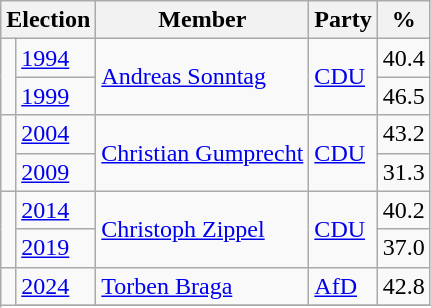<table class=wikitable>
<tr>
<th colspan=2>Election</th>
<th>Member</th>
<th>Party</th>
<th>%</th>
</tr>
<tr>
<td rowspan=2 bgcolor=></td>
<td><a href='#'>1994</a></td>
<td rowspan=2><a href='#'>Andreas Sonntag</a></td>
<td rowspan=2><a href='#'>CDU</a></td>
<td align=right>40.4</td>
</tr>
<tr>
<td><a href='#'>1999</a></td>
<td align=right>46.5</td>
</tr>
<tr>
<td rowspan=2 bgcolor=></td>
<td><a href='#'>2004</a></td>
<td rowspan=2><a href='#'>Christian Gumprecht</a></td>
<td rowspan=2><a href='#'>CDU</a></td>
<td align=right>43.2</td>
</tr>
<tr>
<td><a href='#'>2009</a></td>
<td align=right>31.3</td>
</tr>
<tr>
<td rowspan=2 bgcolor=></td>
<td><a href='#'>2014</a></td>
<td rowspan=2><a href='#'>Christoph Zippel</a></td>
<td rowspan=2><a href='#'>CDU</a></td>
<td align=right>40.2</td>
</tr>
<tr>
<td><a href='#'>2019</a></td>
<td align=right>37.0</td>
</tr>
<tr>
<td rowspan=2 bgcolor=></td>
<td><a href='#'>2024</a></td>
<td><a href='#'>Torben Braga</a></td>
<td><a href='#'>AfD</a></td>
<td align=right>42.8</td>
</tr>
<tr>
</tr>
</table>
